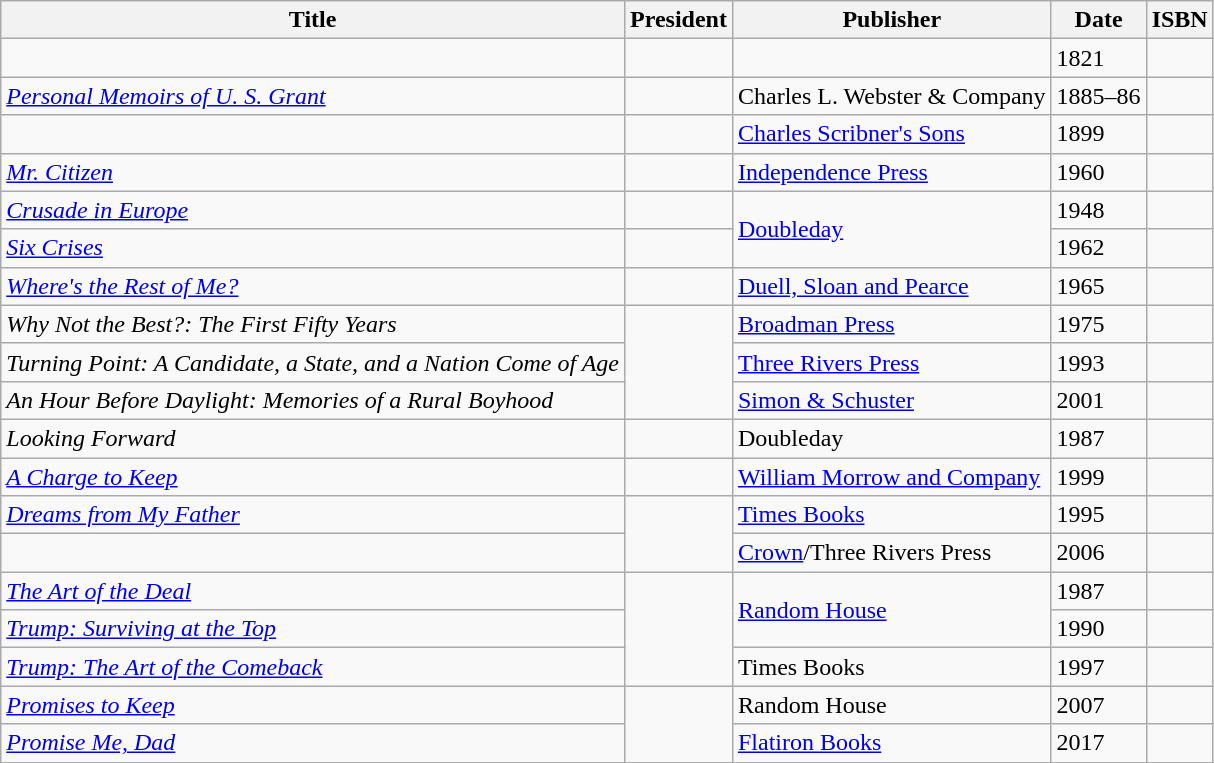<table class="wikitable sortable">
<tr>
<th>Title</th>
<th>President</th>
<th>Publisher</th>
<th>Date</th>
<th class=unsortable>ISBN</th>
</tr>
<tr>
<td></td>
<td></td>
<td></td>
<td>1821</td>
<td></td>
</tr>
<tr>
<td><em><a href='#'>Personal Memoirs of U. S. Grant</a></em></td>
<td></td>
<td>Charles L. Webster & Company</td>
<td>1885–86</td>
<td></td>
</tr>
<tr>
<td></td>
<td></td>
<td><a href='#'>Charles Scribner's Sons</a></td>
<td>1899</td>
<td></td>
</tr>
<tr>
<td><em><a href='#'>Mr. Citizen</a></em></td>
<td></td>
<td><a href='#'>Independence Press</a></td>
<td>1960</td>
<td></td>
</tr>
<tr>
<td><em><a href='#'>Crusade in Europe</a></em></td>
<td></td>
<td rowspan="2"><a href='#'>Doubleday</a></td>
<td>1948</td>
<td></td>
</tr>
<tr>
<td><em><a href='#'>Six Crises</a></em></td>
<td></td>
<td>1962</td>
<td></td>
</tr>
<tr>
<td><em><a href='#'>Where's the Rest of Me?</a></em></td>
<td></td>
<td><a href='#'>Duell, Sloan and Pearce</a></td>
<td>1965</td>
<td></td>
</tr>
<tr>
<td><em>Why Not the Best?: The First Fifty Years</em></td>
<td rowspan="3"></td>
<td><a href='#'>Broadman Press</a></td>
<td>1975</td>
<td></td>
</tr>
<tr>
<td><em>Turning Point: A Candidate, a State, and a Nation Come of Age</em></td>
<td><a href='#'>Three Rivers Press</a></td>
<td>1993</td>
<td></td>
</tr>
<tr>
<td><em>An Hour Before Daylight: Memories of a Rural Boyhood</em></td>
<td><a href='#'>Simon & Schuster</a></td>
<td>2001</td>
<td></td>
</tr>
<tr>
<td><em>Looking Forward</em></td>
<td></td>
<td>Doubleday</td>
<td>1987</td>
<td></td>
</tr>
<tr>
<td><em><a href='#'>A Charge to Keep</a></em></td>
<td></td>
<td><a href='#'>William Morrow and Company</a></td>
<td>1999</td>
<td></td>
</tr>
<tr>
<td><em><a href='#'>Dreams from My Father</a></em></td>
<td rowspan="2"></td>
<td><a href='#'>Times Books</a></td>
<td>1995</td>
<td></td>
</tr>
<tr>
<td></td>
<td><a href='#'>Crown</a>/Three Rivers Press</td>
<td>2006</td>
<td></td>
</tr>
<tr>
<td><em><a href='#'>The Art of the Deal</a></em></td>
<td rowspan="3"></td>
<td rowspan="2"><a href='#'>Random House</a></td>
<td>1987</td>
<td></td>
</tr>
<tr>
<td><em><a href='#'>Trump: Surviving at the Top</a></em></td>
<td>1990</td>
<td></td>
</tr>
<tr>
<td><em><a href='#'>Trump: The Art of the Comeback</a></em></td>
<td>Times Books</td>
<td>1997</td>
<td></td>
</tr>
<tr>
<td><em><a href='#'>Promises to Keep</a></em></td>
<td rowspan="2"></td>
<td>Random House</td>
<td>2007</td>
<td></td>
</tr>
<tr>
<td><em><a href='#'>Promise Me, Dad</a></em></td>
<td><a href='#'>Flatiron Books</a></td>
<td>2017</td>
<td></td>
</tr>
</table>
